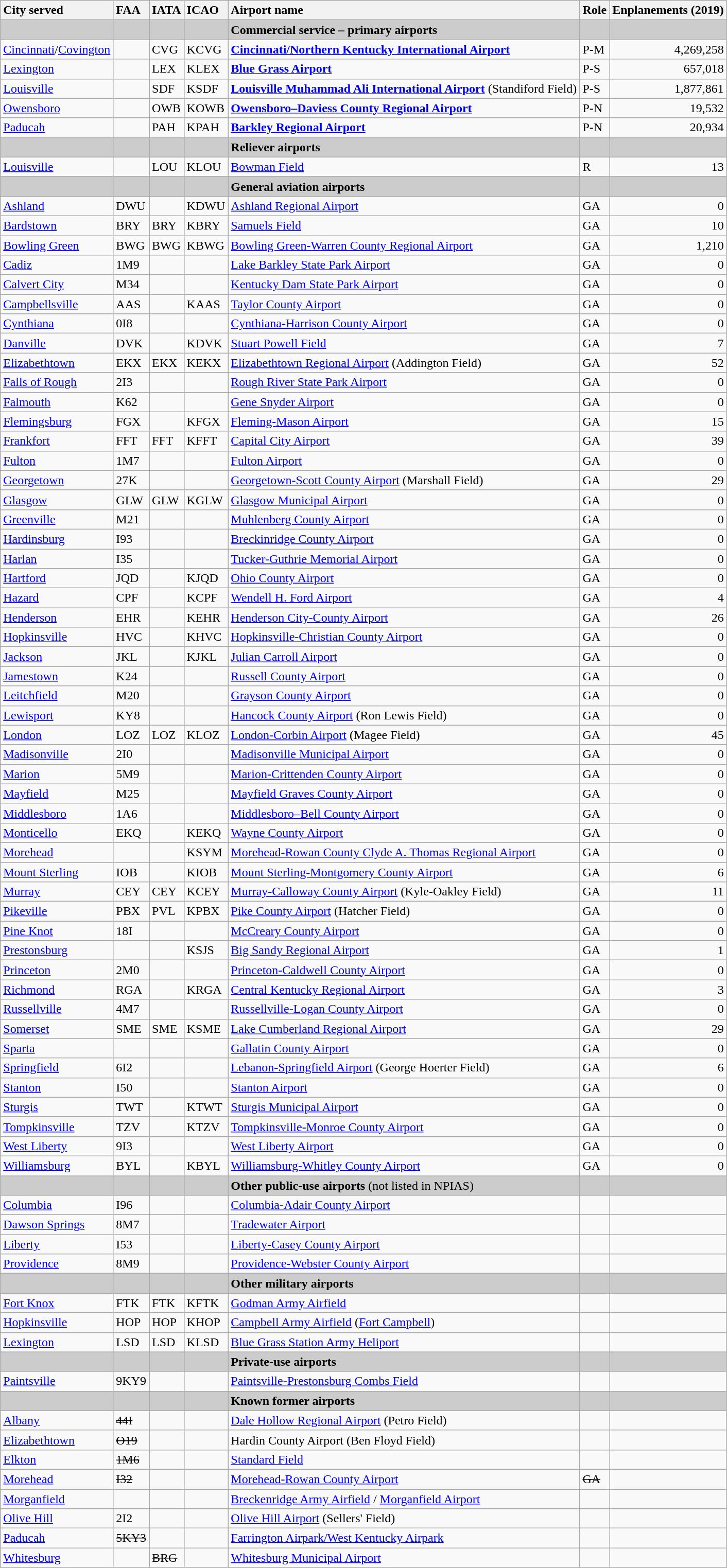<table class="wikitable sortable">
<tr valign=baseline>
<th style="white-space:nowrap; text-align:left;">City served</th>
<th style="white-space:nowrap; text-align:left;">FAA</th>
<th style="white-space:nowrap; text-align:left;">IATA</th>
<th style="white-space:nowrap; text-align:left;">ICAO</th>
<th style="white-space:nowrap; text-align:left;">Airport name</th>
<th style="white-space:nowrap; text-align:left;">Role</th>
<th style="white-space:nowrap; text-align:right;">Enplanements (2019)</th>
</tr>
<tr style="background:#ccc;">
<td></td>
<td></td>
<td></td>
<td></td>
<td><strong>Commercial service – primary airports</strong></td>
<td></td>
<td><br><onlyinclude></td>
</tr>
<tr valign=top>
<td><a href='#'>Cincinnati</a>/<a href='#'>Covington</a></td>
<td></td>
<td>CVG</td>
<td>KCVG</td>
<td><strong><a href='#'>Cincinnati/Northern Kentucky International Airport</a></strong></td>
<td>P-M</td>
<td align=right>4,269,258</td>
</tr>
<tr valign=top>
<td><a href='#'>Lexington</a></td>
<td></td>
<td>LEX</td>
<td>KLEX</td>
<td><strong><a href='#'>Blue Grass Airport</a></strong></td>
<td>P-S</td>
<td align=right>657,018</td>
</tr>
<tr valign=top>
<td><a href='#'>Louisville</a></td>
<td></td>
<td>SDF</td>
<td>KSDF</td>
<td><strong><a href='#'>Louisville Muhammad Ali International Airport</a></strong> (Standiford Field)</td>
<td>P-S</td>
<td align=right>1,877,861</td>
</tr>
<tr valign="top">
<td><a href='#'>Owensboro</a></td>
<td></td>
<td>OWB</td>
<td>KOWB</td>
<td><strong><a href='#'>Owensboro–Daviess County Regional Airport</a></strong></td>
<td>P-N</td>
<td align="right">19,532</td>
</tr>
<tr valign="top">
<td><a href='#'>Paducah</a></td>
<td></td>
<td>PAH</td>
<td>KPAH</td>
<td><strong><a href='#'>Barkley Regional Airport</a></strong></td>
<td>P-N</td>
<td align="right">20,934<br></onlyinclude></td>
</tr>
<tr style="background:#ccc;">
<td></td>
<td></td>
<td></td>
<td></td>
<td><strong>Reliever airports</strong></td>
<td></td>
<td></td>
</tr>
<tr valign=top>
<td><a href='#'>Louisville</a></td>
<td></td>
<td>LOU</td>
<td>KLOU</td>
<td><a href='#'>Bowman Field</a></td>
<td>R</td>
<td align=right>13</td>
</tr>
<tr style="background:#ccc;">
<td></td>
<td></td>
<td></td>
<td></td>
<td><strong>General aviation airports</strong></td>
<td></td>
<td></td>
</tr>
<tr valign=top>
<td><a href='#'>Ashland</a></td>
<td>DWU</td>
<td></td>
<td>KDWU</td>
<td><a href='#'>Ashland Regional Airport</a></td>
<td>GA</td>
<td align=right>0</td>
</tr>
<tr valign=top>
<td><a href='#'>Bardstown</a></td>
<td>BRY</td>
<td>BRY</td>
<td>KBRY</td>
<td><a href='#'>Samuels Field</a></td>
<td>GA</td>
<td align=right>10</td>
</tr>
<tr valign=top>
<td><a href='#'>Bowling Green</a></td>
<td>BWG</td>
<td>BWG</td>
<td>KBWG</td>
<td><a href='#'>Bowling Green-Warren County Regional Airport</a></td>
<td>GA</td>
<td align=right>1,210</td>
</tr>
<tr valign=top>
<td><a href='#'>Cadiz</a></td>
<td>1M9</td>
<td></td>
<td></td>
<td><a href='#'>Lake Barkley State Park Airport</a></td>
<td>GA</td>
<td align=right>0</td>
</tr>
<tr valign=top>
<td><a href='#'>Calvert City</a></td>
<td>M34</td>
<td></td>
<td></td>
<td><a href='#'>Kentucky Dam State Park Airport</a></td>
<td>GA</td>
<td align=right>0</td>
</tr>
<tr valign=top>
<td><a href='#'>Campbellsville</a></td>
<td>AAS</td>
<td></td>
<td>KAAS</td>
<td><a href='#'>Taylor County Airport</a></td>
<td>GA</td>
<td align=right>0</td>
</tr>
<tr valign=top>
<td><a href='#'>Cynthiana</a></td>
<td>0I8</td>
<td></td>
<td></td>
<td><a href='#'>Cynthiana-Harrison County Airport</a></td>
<td>GA</td>
<td align=right>0</td>
</tr>
<tr valign=top>
<td><a href='#'>Danville</a></td>
<td>DVK</td>
<td></td>
<td>KDVK</td>
<td><a href='#'>Stuart Powell Field</a></td>
<td>GA</td>
<td align=right>7</td>
</tr>
<tr valign=top>
<td><a href='#'>Elizabethtown</a></td>
<td>EKX</td>
<td>EKX</td>
<td>KEKX</td>
<td><a href='#'>Elizabethtown Regional Airport</a> (Addington Field)</td>
<td>GA</td>
<td align=right>52</td>
</tr>
<tr valign=top>
<td><a href='#'>Falls of Rough</a></td>
<td>2I3</td>
<td></td>
<td></td>
<td><a href='#'>Rough River State Park Airport</a></td>
<td>GA</td>
<td align=right>0</td>
</tr>
<tr valign=top>
<td><a href='#'>Falmouth</a></td>
<td>K62</td>
<td></td>
<td></td>
<td><a href='#'>Gene Snyder Airport</a></td>
<td>GA</td>
<td align=right>0</td>
</tr>
<tr valign=top>
<td><a href='#'>Flemingsburg</a></td>
<td>FGX</td>
<td></td>
<td>KFGX</td>
<td><a href='#'>Fleming-Mason Airport</a></td>
<td>GA</td>
<td align=right>15</td>
</tr>
<tr valign=top>
<td><a href='#'>Frankfort</a></td>
<td>FFT</td>
<td>FFT</td>
<td>KFFT</td>
<td><a href='#'>Capital City Airport</a></td>
<td>GA</td>
<td align=right>39</td>
</tr>
<tr valign=top>
<td><a href='#'>Fulton</a></td>
<td>1M7</td>
<td></td>
<td></td>
<td><a href='#'>Fulton Airport</a></td>
<td>GA</td>
<td align=right>0</td>
</tr>
<tr valign=top>
<td><a href='#'>Georgetown</a></td>
<td>27K</td>
<td></td>
<td></td>
<td><a href='#'>Georgetown-Scott County Airport</a> (Marshall Field)</td>
<td>GA</td>
<td align=right>29</td>
</tr>
<tr valign=top>
<td><a href='#'>Glasgow</a></td>
<td>GLW</td>
<td>GLW</td>
<td>KGLW</td>
<td><a href='#'>Glasgow Municipal Airport</a></td>
<td>GA</td>
<td align=right>0</td>
</tr>
<tr valign=top>
<td><a href='#'>Greenville</a></td>
<td>M21</td>
<td></td>
<td></td>
<td><a href='#'>Muhlenberg County Airport</a></td>
<td>GA</td>
<td align=right>0</td>
</tr>
<tr valign=top>
<td><a href='#'>Hardinsburg</a></td>
<td>I93</td>
<td></td>
<td></td>
<td><a href='#'>Breckinridge County Airport</a></td>
<td>GA</td>
<td align=right>0</td>
</tr>
<tr valign=top>
<td><a href='#'>Harlan</a></td>
<td>I35</td>
<td></td>
<td></td>
<td><a href='#'>Tucker-Guthrie Memorial Airport</a></td>
<td>GA</td>
<td align=right>0</td>
</tr>
<tr valign=top>
<td><a href='#'>Hartford</a></td>
<td>JQD</td>
<td></td>
<td>KJQD</td>
<td><a href='#'>Ohio County Airport</a></td>
<td>GA</td>
<td align=right>0</td>
</tr>
<tr valign=top>
<td><a href='#'>Hazard</a></td>
<td>CPF</td>
<td></td>
<td>KCPF</td>
<td><a href='#'>Wendell H. Ford Airport</a></td>
<td>GA</td>
<td align=right>4</td>
</tr>
<tr valign=top>
<td><a href='#'>Henderson</a></td>
<td>EHR</td>
<td></td>
<td>KEHR</td>
<td><a href='#'>Henderson City-County Airport</a></td>
<td>GA</td>
<td align=right>26</td>
</tr>
<tr valign=top>
<td><a href='#'>Hopkinsville</a></td>
<td>HVC</td>
<td></td>
<td>KHVC</td>
<td><a href='#'>Hopkinsville-Christian County Airport</a></td>
<td>GA</td>
<td align=right>0</td>
</tr>
<tr valign=top>
<td><a href='#'>Jackson</a></td>
<td>JKL</td>
<td></td>
<td>KJKL</td>
<td><a href='#'>Julian Carroll Airport</a></td>
<td>GA</td>
<td align=right>0</td>
</tr>
<tr valign=top>
<td><a href='#'>Jamestown</a></td>
<td>K24</td>
<td></td>
<td></td>
<td><a href='#'>Russell County Airport</a></td>
<td>GA</td>
<td align=right>0</td>
</tr>
<tr valign=top>
<td><a href='#'>Leitchfield</a></td>
<td>M20</td>
<td></td>
<td></td>
<td><a href='#'>Grayson County Airport</a></td>
<td>GA</td>
<td align=right>0</td>
</tr>
<tr valign=top>
<td><a href='#'>Lewisport</a></td>
<td>KY8</td>
<td></td>
<td></td>
<td><a href='#'>Hancock County Airport</a> (Ron Lewis Field)</td>
<td>GA</td>
<td align=right>0</td>
</tr>
<tr valign=top>
<td><a href='#'>London</a></td>
<td>LOZ</td>
<td>LOZ</td>
<td>KLOZ</td>
<td><a href='#'>London-Corbin Airport</a> (Magee Field)</td>
<td>GA</td>
<td align=right>45</td>
</tr>
<tr valign=top>
<td><a href='#'>Madisonville</a></td>
<td>2I0</td>
<td></td>
<td></td>
<td><a href='#'>Madisonville Municipal Airport</a></td>
<td>GA</td>
<td align=right>0</td>
</tr>
<tr valign=top>
<td><a href='#'>Marion</a></td>
<td>5M9</td>
<td></td>
<td></td>
<td><a href='#'>Marion-Crittenden County Airport</a></td>
<td>GA</td>
<td align=right>0</td>
</tr>
<tr valign=top>
<td><a href='#'>Mayfield</a></td>
<td>M25</td>
<td></td>
<td></td>
<td><a href='#'>Mayfield Graves County Airport</a></td>
<td>GA</td>
<td align=right>0</td>
</tr>
<tr valign=top>
<td><a href='#'>Middlesboro</a></td>
<td>1A6</td>
<td></td>
<td></td>
<td><a href='#'>Middlesboro–Bell County Airport</a></td>
<td>GA</td>
<td align=right>0</td>
</tr>
<tr valign=top>
<td><a href='#'>Monticello</a></td>
<td>EKQ</td>
<td></td>
<td>KEKQ</td>
<td><a href='#'>Wayne County Airport</a></td>
<td>GA</td>
<td align=right>0</td>
</tr>
<tr valign=top>
<td><a href='#'>Morehead</a></td>
<td></td>
<td></td>
<td>KSYM</td>
<td><a href='#'>Morehead-Rowan County Clyde A. Thomas Regional Airport</a></td>
<td>GA</td>
<td align=right>0</td>
</tr>
<tr valign=top>
<td><a href='#'>Mount Sterling</a></td>
<td>IOB</td>
<td></td>
<td>KIOB</td>
<td><a href='#'>Mount Sterling-Montgomery County Airport</a></td>
<td>GA</td>
<td align=right>6</td>
</tr>
<tr valign=top>
<td><a href='#'>Murray</a></td>
<td>CEY</td>
<td>CEY</td>
<td>KCEY</td>
<td><a href='#'>Murray-Calloway County Airport</a> (Kyle-Oakley Field)</td>
<td>GA</td>
<td align=right>11</td>
</tr>
<tr valign=top>
<td><a href='#'>Pikeville</a></td>
<td>PBX</td>
<td>PVL</td>
<td>KPBX</td>
<td><a href='#'>Pike County Airport</a> (Hatcher Field)</td>
<td>GA</td>
<td align=right>0</td>
</tr>
<tr valign=top>
<td><a href='#'>Pine Knot</a></td>
<td>18I</td>
<td></td>
<td></td>
<td><a href='#'>McCreary County Airport</a></td>
<td>GA</td>
<td align=right>0</td>
</tr>
<tr valign=top>
<td><a href='#'>Prestonsburg</a></td>
<td></td>
<td></td>
<td>KSJS</td>
<td><a href='#'>Big Sandy Regional Airport</a></td>
<td>GA</td>
<td align=right>1</td>
</tr>
<tr valign=top>
<td><a href='#'>Princeton</a></td>
<td>2M0</td>
<td></td>
<td></td>
<td><a href='#'>Princeton-Caldwell County Airport</a></td>
<td>GA</td>
<td align=right>0</td>
</tr>
<tr valign=top>
<td><a href='#'>Richmond</a></td>
<td>RGA</td>
<td></td>
<td>KRGA</td>
<td><a href='#'>Central Kentucky Regional Airport</a> </td>
<td>GA</td>
<td align=right>3</td>
</tr>
<tr valign=top>
<td><a href='#'>Russellville</a></td>
<td>4M7</td>
<td></td>
<td></td>
<td><a href='#'>Russellville-Logan County Airport</a></td>
<td>GA</td>
<td align=right>0</td>
</tr>
<tr valign=top>
<td><a href='#'>Somerset</a></td>
<td>SME</td>
<td>SME</td>
<td>KSME</td>
<td><a href='#'>Lake Cumberland Regional Airport</a> </td>
<td>GA</td>
<td align=right>29</td>
</tr>
<tr valign=top>
<td><a href='#'>Sparta</a></td>
<td></td>
<td></td>
<td></td>
<td><a href='#'>Gallatin County Airport</a></td>
<td>GA</td>
<td align=right>0</td>
</tr>
<tr valign=top>
<td><a href='#'>Springfield</a></td>
<td>6I2</td>
<td></td>
<td></td>
<td><a href='#'>Lebanon-Springfield Airport</a> (George Hoerter Field)</td>
<td>GA</td>
<td align=right>6</td>
</tr>
<tr valign=top>
<td><a href='#'>Stanton</a></td>
<td>I50</td>
<td></td>
<td></td>
<td><a href='#'>Stanton Airport</a></td>
<td>GA</td>
<td align=right>0</td>
</tr>
<tr valign=top>
<td><a href='#'>Sturgis</a></td>
<td>TWT </td>
<td></td>
<td>KTWT</td>
<td><a href='#'>Sturgis Municipal Airport</a></td>
<td>GA</td>
<td align=right>0</td>
</tr>
<tr valign=top>
<td><a href='#'>Tompkinsville</a></td>
<td>TZV</td>
<td></td>
<td>KTZV</td>
<td><a href='#'>Tompkinsville-Monroe County Airport</a></td>
<td>GA</td>
<td align=right>0</td>
</tr>
<tr valign=top>
<td><a href='#'>West Liberty</a></td>
<td>9I3</td>
<td></td>
<td></td>
<td><a href='#'>West Liberty Airport</a></td>
<td>GA</td>
<td align=right>0</td>
</tr>
<tr valign=top>
<td><a href='#'>Williamsburg</a></td>
<td>BYL</td>
<td></td>
<td>KBYL</td>
<td><a href='#'>Williamsburg-Whitley County Airport</a></td>
<td>GA</td>
<td align=right>0</td>
</tr>
<tr style="background:#ccc;">
<td></td>
<td></td>
<td></td>
<td></td>
<td><strong>Other public-use airports</strong> (not listed in NPIAS)</td>
<td></td>
<td></td>
</tr>
<tr valign=top>
<td><a href='#'>Columbia</a></td>
<td>I96</td>
<td></td>
<td></td>
<td><a href='#'>Columbia-Adair County Airport</a></td>
<td></td>
<td></td>
</tr>
<tr valign=top>
<td><a href='#'>Dawson Springs</a></td>
<td>8M7</td>
<td></td>
<td></td>
<td><a href='#'>Tradewater Airport</a></td>
<td></td>
<td></td>
</tr>
<tr valign=top>
<td><a href='#'>Liberty</a></td>
<td>I53</td>
<td></td>
<td></td>
<td><a href='#'>Liberty-Casey County Airport</a></td>
<td></td>
<td></td>
</tr>
<tr valign=top>
<td><a href='#'>Providence</a></td>
<td>8M9</td>
<td></td>
<td></td>
<td><a href='#'>Providence-Webster County Airport</a></td>
<td></td>
<td></td>
</tr>
<tr style="background:#ccc;">
<td></td>
<td></td>
<td></td>
<td></td>
<td><strong>Other military airports</strong></td>
<td></td>
<td></td>
</tr>
<tr valign=top>
<td><a href='#'>Fort Knox</a></td>
<td>FTK</td>
<td>FTK</td>
<td>KFTK</td>
<td><a href='#'>Godman Army Airfield</a></td>
<td></td>
<td></td>
</tr>
<tr valign=top>
<td><a href='#'>Hopkinsville</a></td>
<td>HOP</td>
<td>HOP</td>
<td>KHOP</td>
<td><a href='#'>Campbell Army Airfield</a> (<a href='#'>Fort Campbell</a>)</td>
<td></td>
<td align=right></td>
</tr>
<tr valign=top>
<td><a href='#'>Lexington</a></td>
<td>LSD</td>
<td>LSD</td>
<td>KLSD</td>
<td><a href='#'>Blue Grass Station Army Heliport</a></td>
<td></td>
<td></td>
</tr>
<tr style="background:#ccc;">
<td></td>
<td></td>
<td></td>
<td></td>
<td><strong>Private-use airports</strong></td>
<td></td>
<td></td>
</tr>
<tr valign=top>
<td><a href='#'>Paintsville</a></td>
<td>9KY9</td>
<td></td>
<td></td>
<td><a href='#'>Paintsville-Prestonsburg Combs Field</a></td>
<td></td>
<td></td>
</tr>
<tr style="background:#ccc;">
<td></td>
<td></td>
<td></td>
<td></td>
<td><strong>Known former airports</strong></td>
<td></td>
<td></td>
</tr>
<tr valign=top>
<td><a href='#'>Albany</a></td>
<td><s>44I</s></td>
<td></td>
<td></td>
<td><a href='#'>Dale Hollow Regional Airport</a> (Petro Field) </td>
<td></td>
<td></td>
</tr>
<tr valign=top>
<td><a href='#'>Elizabethtown</a></td>
<td><s>O19</s></td>
<td></td>
<td></td>
<td>Hardin County Airport (Ben Floyd Field) </td>
<td></td>
<td></td>
</tr>
<tr valign=top>
<td><a href='#'>Elkton</a></td>
<td><s>1M6</s></td>
<td></td>
<td></td>
<td><a href='#'>Standard Field</a> </td>
<td></td>
<td></td>
</tr>
<tr valign=top>
<td><a href='#'>Morehead</a></td>
<td><s>I32</s></td>
<td></td>
<td></td>
<td><a href='#'>Morehead-Rowan County Airport</a> </td>
<td><s>GA</s></td>
<td></td>
</tr>
<tr valign=top>
<td><a href='#'>Morganfield</a></td>
<td></td>
<td></td>
<td></td>
<td><a href='#'>Breckenridge Army Airfield</a> / <a href='#'>Morganfield Airport</a> </td>
<td></td>
<td></td>
</tr>
<tr valign=top>
<td><a href='#'>Olive Hill</a></td>
<td>2I2</td>
<td></td>
<td></td>
<td><a href='#'>Olive Hill Airport</a> (Sellers' Field) </td>
<td></td>
<td></td>
</tr>
<tr valign=top>
<td><a href='#'>Paducah</a></td>
<td><s>5KY3</s> </td>
<td></td>
<td></td>
<td><a href='#'>Farrington Airpark/West Kentucky Airpark</a> </td>
<td></td>
<td></td>
</tr>
<tr valign=top>
<td><a href='#'>Whitesburg</a></td>
<td></td>
<td><s>BRG</s></td>
<td></td>
<td><a href='#'>Whitesburg Municipal Airport</a> </td>
<td></td>
<td></td>
</tr>
</table>
